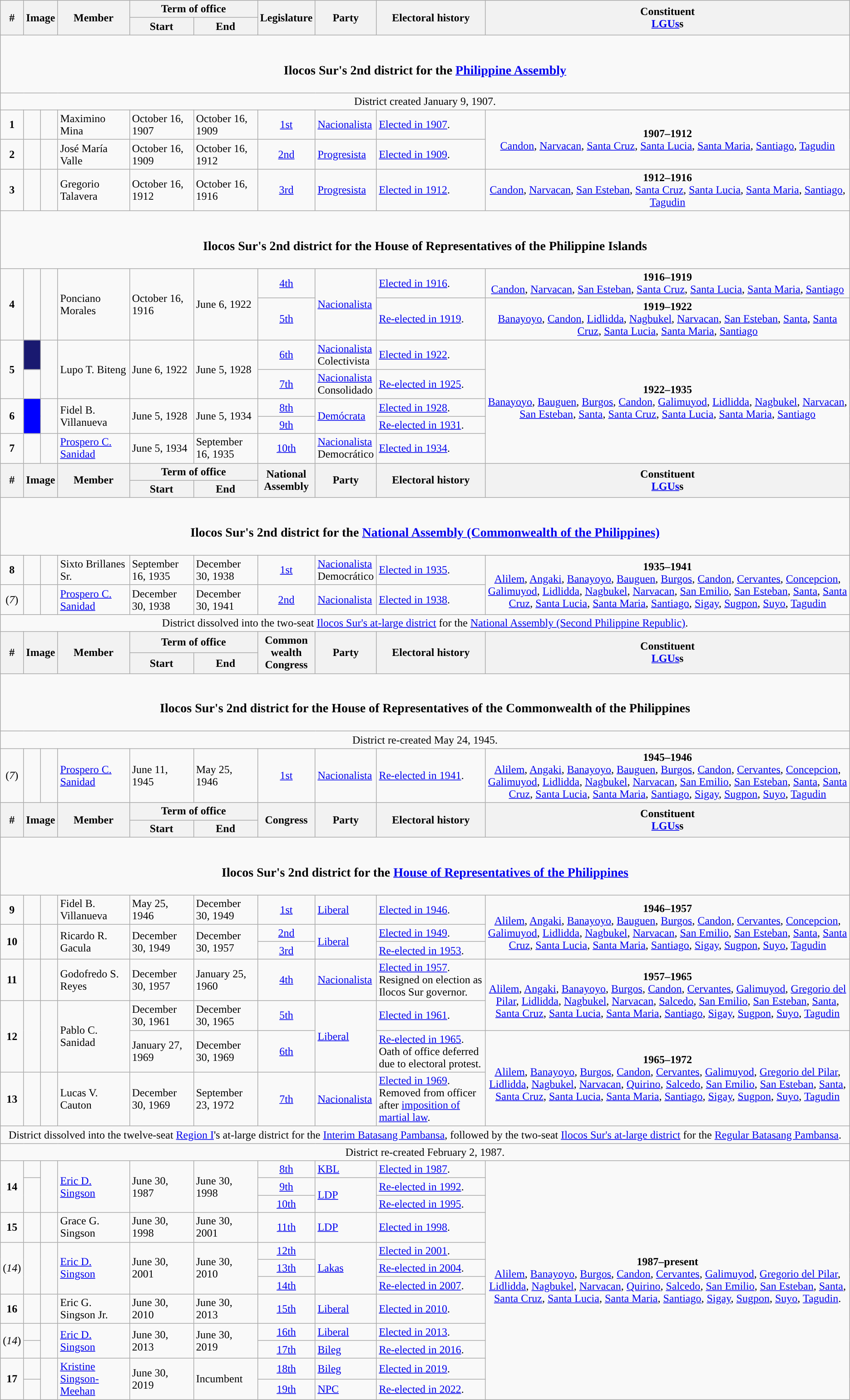<table class=wikitable>
<tr>
<th rowspan="2">#</th>
<th rowspan="2" colspan=2>Image</th>
<th rowspan="2">Member</th>
<th colspan=2>Term of office</th>
<th rowspan="2">Legislature</th>
<th rowspan="2">Party</th>
<th rowspan="2">Electoral history</th>
<th rowspan="2">Constituent<br><a href='#'>LGUs</a>s</th>
</tr>
<tr>
<th>Start</th>
<th>End</th>
</tr>
<tr>
<td colspan="10" style="text-align:center;"><br><h3>Ilocos Sur's 2nd district for the <a href='#'>Philippine Assembly</a></h3></td>
</tr>
<tr>
<td colspan="10" style="text-align:center;">District created January 9, 1907.</td>
</tr>
<tr>
<td style="text-align:center;"><strong>1</strong></td>
<td style="color:inherit;background:"></td>
<td></td>
<td>Maximino Mina</td>
<td>October 16, 1907</td>
<td>October 16, 1909</td>
<td style="text-align:center;"><a href='#'>1st</a></td>
<td><a href='#'>Nacionalista</a></td>
<td><a href='#'>Elected in 1907</a>.</td>
<td rowspan="2" style="text-align:center;"><strong>1907–1912</strong><br><a href='#'>Candon</a>, <a href='#'>Narvacan</a>, <a href='#'>Santa Cruz</a>, <a href='#'>Santa Lucia</a>, <a href='#'>Santa Maria</a>, <a href='#'>Santiago</a>, <a href='#'>Tagudin</a></td>
</tr>
<tr>
<td style="text-align:center;"><strong>2</strong></td>
<td style="color:inherit;background:"></td>
<td></td>
<td>José María Valle</td>
<td>October 16, 1909</td>
<td>October 16, 1912</td>
<td style="text-align:center;"><a href='#'>2nd</a></td>
<td><a href='#'>Progresista</a></td>
<td><a href='#'>Elected in 1909</a>.</td>
</tr>
<tr>
<td style="text-align:center;"><strong>3</strong></td>
<td style="color:inherit;background:"></td>
<td></td>
<td>Gregorio Talavera</td>
<td>October 16, 1912</td>
<td>October 16, 1916</td>
<td style="text-align:center;"><a href='#'>3rd</a></td>
<td><a href='#'>Progresista</a></td>
<td><a href='#'>Elected in 1912</a>.</td>
<td style="text-align:center;"><strong>1912–1916</strong><br><a href='#'>Candon</a>, <a href='#'>Narvacan</a>, <a href='#'>San Esteban</a>, <a href='#'>Santa Cruz</a>, <a href='#'>Santa Lucia</a>, <a href='#'>Santa Maria</a>, <a href='#'>Santiago</a>, <a href='#'>Tagudin</a></td>
</tr>
<tr>
<td colspan="10" style="text-align:center;"><br><h3>Ilocos Sur's 2nd district for the House of Representatives of the Philippine Islands</h3></td>
</tr>
<tr>
<td rowspan="2" style="text-align:center;"><strong>4</strong></td>
<td rowspan="2" style="color:inherit;background:"></td>
<td rowspan="2"></td>
<td rowspan="2">Ponciano Morales</td>
<td rowspan="2">October 16, 1916</td>
<td rowspan="2">June 6, 1922</td>
<td style="text-align:center;"><a href='#'>4th</a></td>
<td rowspan="2"><a href='#'>Nacionalista</a></td>
<td><a href='#'>Elected in 1916</a>.</td>
<td style="text-align:center;"><strong>1916–1919</strong><br><a href='#'>Candon</a>, <a href='#'>Narvacan</a>, <a href='#'>San Esteban</a>, <a href='#'>Santa Cruz</a>, <a href='#'>Santa Lucia</a>, <a href='#'>Santa Maria</a>, <a href='#'>Santiago</a></td>
</tr>
<tr>
<td style="text-align:center;"><a href='#'>5th</a></td>
<td><a href='#'>Re-elected in 1919</a>.</td>
<td style="text-align:center;"><strong>1919–1922</strong><br><a href='#'>Banayoyo</a>, <a href='#'>Candon</a>, <a href='#'>Lidlidda</a>, <a href='#'>Nagbukel</a>, <a href='#'>Narvacan</a>, <a href='#'>San Esteban</a>, <a href='#'>Santa</a>, <a href='#'>Santa Cruz</a>, <a href='#'>Santa Lucia</a>, <a href='#'>Santa Maria</a>, <a href='#'>Santiago</a></td>
</tr>
<tr>
<td rowspan="2" style="text-align:center;"><strong>5</strong></td>
<td style="background-color:#191970"></td>
<td rowspan="2"></td>
<td rowspan="2">Lupo T. Biteng</td>
<td rowspan="2">June 6, 1922</td>
<td rowspan="2">June 5, 1928</td>
<td style="text-align:center;"><a href='#'>6th</a></td>
<td><a href='#'>Nacionalista</a><br>Colectivista</td>
<td><a href='#'>Elected in 1922</a>.</td>
<td rowspan="5" style="text-align:center;"><strong>1922–1935</strong><br><a href='#'>Banayoyo</a>, <a href='#'>Bauguen</a>, <a href='#'>Burgos</a>, <a href='#'>Candon</a>, <a href='#'>Galimuyod</a>, <a href='#'>Lidlidda</a>, <a href='#'>Nagbukel</a>, <a href='#'>Narvacan</a>, <a href='#'>San Esteban</a>, <a href='#'>Santa</a>, <a href='#'>Santa Cruz</a>, <a href='#'>Santa Lucia</a>, <a href='#'>Santa Maria</a>, <a href='#'>Santiago</a></td>
</tr>
<tr>
<td style="color:inherit;background:"></td>
<td style="text-align:center;"><a href='#'>7th</a></td>
<td><a href='#'>Nacionalista</a><br>Consolidado</td>
<td><a href='#'>Re-elected in 1925</a>.</td>
</tr>
<tr>
<td rowspan="2" style="text-align:center;"><strong>6</strong></td>
<td rowspan="2" style="background-color:#0000FF"></td>
<td rowspan="2"></td>
<td rowspan="2">Fidel B. Villanueva</td>
<td rowspan="2">June 5, 1928</td>
<td rowspan="2">June 5, 1934</td>
<td style="text-align:center;"><a href='#'>8th</a></td>
<td rowspan="2"><a href='#'>Demócrata</a></td>
<td><a href='#'>Elected in 1928</a>.</td>
</tr>
<tr>
<td style="text-align:center;"><a href='#'>9th</a></td>
<td><a href='#'>Re-elected in 1931</a>.</td>
</tr>
<tr>
<td style="text-align:center;"><strong>7</strong></td>
<td style="color:inherit;background:"></td>
<td></td>
<td><a href='#'>Prospero C. Sanidad</a></td>
<td>June 5, 1934</td>
<td>September 16, 1935</td>
<td style="text-align:center;"><a href='#'>10th</a></td>
<td><a href='#'>Nacionalista</a><br>Democrático</td>
<td><a href='#'>Elected in 1934</a>.</td>
</tr>
<tr>
<th rowspan="2">#</th>
<th rowspan="2" colspan=2>Image</th>
<th rowspan="2">Member</th>
<th colspan=2>Term of office</th>
<th rowspan="2">National<br>Assembly</th>
<th rowspan="2">Party</th>
<th rowspan="2">Electoral history</th>
<th rowspan="2">Constituent<br><a href='#'>LGUs</a>s</th>
</tr>
<tr>
<th>Start</th>
<th>End</th>
</tr>
<tr>
<td colspan="10" style="text-align:center;"><br><h3>Ilocos Sur's 2nd district for the <a href='#'>National Assembly (Commonwealth of the Philippines)</a></h3></td>
</tr>
<tr>
<td style="text-align:center;"><strong>8</strong></td>
<td style="color:inherit;background:"></td>
<td></td>
<td>Sixto Brillanes Sr.</td>
<td>September 16, 1935</td>
<td>December 30, 1938</td>
<td style="text-align:center;"><a href='#'>1st</a></td>
<td><a href='#'>Nacionalista</a><br>Democrático</td>
<td><a href='#'>Elected in 1935</a>.</td>
<td rowspan="2" style="text-align:center;"><strong>1935–1941</strong><br><a href='#'>Alilem</a>, <a href='#'>Angaki</a>, <a href='#'>Banayoyo</a>, <a href='#'>Bauguen</a>, <a href='#'>Burgos</a>, <a href='#'>Candon</a>, <a href='#'>Cervantes</a>, <a href='#'>Concepcion</a>, <a href='#'>Galimuyod</a>, <a href='#'>Lidlidda</a>, <a href='#'>Nagbukel</a>, <a href='#'>Narvacan</a>, <a href='#'>San Emilio</a>, <a href='#'>San Esteban</a>, <a href='#'>Santa</a>, <a href='#'>Santa Cruz</a>, <a href='#'>Santa Lucia</a>, <a href='#'>Santa Maria</a>, <a href='#'>Santiago</a>, <a href='#'>Sigay</a>, <a href='#'>Sugpon</a>, <a href='#'>Suyo</a>, <a href='#'>Tagudin</a></td>
</tr>
<tr>
<td style="text-align:center;">(<em>7</em>)</td>
<td style="color:inherit;background:"></td>
<td></td>
<td><a href='#'>Prospero C. Sanidad</a></td>
<td>December 30, 1938</td>
<td>December 30, 1941</td>
<td style="text-align:center;"><a href='#'>2nd</a></td>
<td><a href='#'>Nacionalista</a></td>
<td><a href='#'>Elected in 1938</a>.</td>
</tr>
<tr>
<td colspan="10" style="text-align:center;">District dissolved into the two-seat <a href='#'>Ilocos Sur's at-large district</a> for the <a href='#'>National Assembly (Second Philippine Republic)</a>.</td>
</tr>
<tr>
<th rowspan="2">#</th>
<th rowspan="2" colspan=2>Image</th>
<th rowspan="2">Member</th>
<th colspan=2>Term of office</th>
<th rowspan="2">Common<br>wealth<br>Congress</th>
<th rowspan="2">Party</th>
<th rowspan="2">Electoral history</th>
<th rowspan="2">Constituent<br><a href='#'>LGUs</a>s</th>
</tr>
<tr>
<th>Start</th>
<th>End</th>
</tr>
<tr>
<td colspan="10" style="text-align:center;"><br><h3>Ilocos Sur's 2nd district for the House of Representatives of the Commonwealth of the Philippines</h3></td>
</tr>
<tr>
<td colspan="10" style="text-align:center;">District re-created May 24, 1945.</td>
</tr>
<tr>
<td style="text-align:center;">(<em>7</em>)</td>
<td style="color:inherit;background:"></td>
<td></td>
<td><a href='#'>Prospero C. Sanidad</a></td>
<td>June 11, 1945</td>
<td>May 25, 1946</td>
<td style="text-align:center;"><a href='#'>1st</a></td>
<td><a href='#'>Nacionalista</a></td>
<td><a href='#'>Re-elected in 1941</a>.</td>
<td style="text-align:center;"><strong>1945–1946</strong><br><a href='#'>Alilem</a>, <a href='#'>Angaki</a>, <a href='#'>Banayoyo</a>, <a href='#'>Bauguen</a>, <a href='#'>Burgos</a>, <a href='#'>Candon</a>, <a href='#'>Cervantes</a>, <a href='#'>Concepcion</a>, <a href='#'>Galimuyod</a>, <a href='#'>Lidlidda</a>, <a href='#'>Nagbukel</a>, <a href='#'>Narvacan</a>, <a href='#'>San Emilio</a>, <a href='#'>San Esteban</a>, <a href='#'>Santa</a>, <a href='#'>Santa Cruz</a>, <a href='#'>Santa Lucia</a>, <a href='#'>Santa Maria</a>, <a href='#'>Santiago</a>, <a href='#'>Sigay</a>, <a href='#'>Sugpon</a>, <a href='#'>Suyo</a>, <a href='#'>Tagudin</a></td>
</tr>
<tr>
<th rowspan="2">#</th>
<th rowspan="2" colspan=2>Image</th>
<th rowspan="2">Member</th>
<th colspan=2>Term of office</th>
<th rowspan="2">Congress</th>
<th rowspan="2">Party</th>
<th rowspan="2">Electoral history</th>
<th rowspan="2">Constituent<br><a href='#'>LGUs</a>s</th>
</tr>
<tr>
<th>Start</th>
<th>End</th>
</tr>
<tr>
<td colspan="10" style="text-align:center;"><br><h3>Ilocos Sur's 2nd district for the <a href='#'>House of Representatives of the Philippines</a></h3></td>
</tr>
<tr>
<td style="text-align:center;"><strong>9</strong></td>
<td style="color:inherit;background:"></td>
<td></td>
<td>Fidel B. Villanueva</td>
<td>May 25, 1946</td>
<td>December 30, 1949</td>
<td style="text-align:center;"><a href='#'>1st</a></td>
<td><a href='#'>Liberal</a></td>
<td><a href='#'>Elected in 1946</a>.</td>
<td rowspan="3" style="text-align:center;"><strong>1946–1957</strong><br><a href='#'>Alilem</a>, <a href='#'>Angaki</a>, <a href='#'>Banayoyo</a>, <a href='#'>Bauguen</a>, <a href='#'>Burgos</a>, <a href='#'>Candon</a>, <a href='#'>Cervantes</a>, <a href='#'>Concepcion</a>, <a href='#'>Galimuyod</a>, <a href='#'>Lidlidda</a>, <a href='#'>Nagbukel</a>, <a href='#'>Narvacan</a>, <a href='#'>San Emilio</a>, <a href='#'>San Esteban</a>, <a href='#'>Santa</a>, <a href='#'>Santa Cruz</a>, <a href='#'>Santa Lucia</a>, <a href='#'>Santa Maria</a>, <a href='#'>Santiago</a>, <a href='#'>Sigay</a>, <a href='#'>Sugpon</a>, <a href='#'>Suyo</a>, <a href='#'>Tagudin</a></td>
</tr>
<tr>
<td rowspan="2" style="text-align:center;"><strong>10</strong></td>
<td rowspan="2" style="color:inherit;background:"></td>
<td rowspan="2"></td>
<td rowspan="2">Ricardo R. Gacula</td>
<td rowspan="2">December 30, 1949</td>
<td rowspan="2">December 30, 1957</td>
<td style="text-align:center;"><a href='#'>2nd</a></td>
<td rowspan="2"><a href='#'>Liberal</a></td>
<td><a href='#'>Elected in 1949</a>.</td>
</tr>
<tr>
<td style="text-align:center;"><a href='#'>3rd</a></td>
<td><a href='#'>Re-elected in 1953</a>.</td>
</tr>
<tr>
<td style="text-align:center;"><strong>11</strong></td>
<td style="color:inherit;background:"></td>
<td></td>
<td>Godofredo S. Reyes</td>
<td>December 30, 1957</td>
<td>January 25, 1960</td>
<td style="text-align:center;"><a href='#'>4th</a></td>
<td><a href='#'>Nacionalista</a></td>
<td><a href='#'>Elected in 1957</a>.<br>Resigned on election as Ilocos Sur governor.</td>
<td rowspan="2" style="text-align:center;"><strong>1957–1965</strong><br><a href='#'>Alilem</a>, <a href='#'>Angaki</a>, <a href='#'>Banayoyo</a>, <a href='#'>Burgos</a>, <a href='#'>Candon</a>, <a href='#'>Cervantes</a>, <a href='#'>Galimuyod</a>, <a href='#'>Gregorio del Pilar</a>, <a href='#'>Lidlidda</a>, <a href='#'>Nagbukel</a>, <a href='#'>Narvacan</a>, <a href='#'>Salcedo</a>, <a href='#'>San Emilio</a>, <a href='#'>San Esteban</a>, <a href='#'>Santa</a>, <a href='#'>Santa Cruz</a>, <a href='#'>Santa Lucia</a>, <a href='#'>Santa Maria</a>, <a href='#'>Santiago</a>, <a href='#'>Sigay</a>, <a href='#'>Sugpon</a>, <a href='#'>Suyo</a>, <a href='#'>Tagudin</a></td>
</tr>
<tr>
<td rowspan="2" style="text-align:center;"><strong>12</strong></td>
<td rowspan="2" style="color:inherit;background:"></td>
<td rowspan="2"></td>
<td rowspan="2">Pablo C. Sanidad</td>
<td>December 30, 1961</td>
<td>December 30, 1965</td>
<td style="text-align:center;"><a href='#'>5th</a></td>
<td rowspan="2"><a href='#'>Liberal</a></td>
<td><a href='#'>Elected in 1961</a>.</td>
</tr>
<tr>
<td>January 27, 1969</td>
<td>December 30, 1969</td>
<td style="text-align:center;"><a href='#'>6th</a></td>
<td><a href='#'>Re-elected in 1965</a>.<br>Oath of office deferred due to electoral protest.</td>
<td rowspan="2" style="text-align:center;"><strong>1965–1972</strong><br><a href='#'>Alilem</a>, <a href='#'>Banayoyo</a>, <a href='#'>Burgos</a>, <a href='#'>Candon</a>, <a href='#'>Cervantes</a>, <a href='#'>Galimuyod</a>, <a href='#'>Gregorio del Pilar</a>, <a href='#'>Lidlidda</a>, <a href='#'>Nagbukel</a>, <a href='#'>Narvacan</a>, <a href='#'>Quirino</a>, <a href='#'>Salcedo</a>, <a href='#'>San Emilio</a>, <a href='#'>San Esteban</a>, <a href='#'>Santa</a>, <a href='#'>Santa Cruz</a>, <a href='#'>Santa Lucia</a>, <a href='#'>Santa Maria</a>, <a href='#'>Santiago</a>, <a href='#'>Sigay</a>, <a href='#'>Sugpon</a>, <a href='#'>Suyo</a>, <a href='#'>Tagudin</a></td>
</tr>
<tr>
<td style="text-align:center;"><strong>13</strong></td>
<td style="color:inherit;background:"></td>
<td></td>
<td>Lucas V. Cauton</td>
<td>December 30, 1969</td>
<td>September 23, 1972</td>
<td style="text-align:center;"><a href='#'>7th</a></td>
<td><a href='#'>Nacionalista</a></td>
<td><a href='#'>Elected in 1969</a>.<br>Removed from officer after <a href='#'>imposition of martial law</a>.</td>
</tr>
<tr>
<td colspan="10" style="text-align:center;">District dissolved into the twelve-seat <a href='#'>Region I</a>'s at-large district for the <a href='#'>Interim Batasang Pambansa</a>, followed by the two-seat <a href='#'>Ilocos Sur's at-large district</a> for the <a href='#'>Regular Batasang Pambansa</a>.</td>
</tr>
<tr>
<td colspan="10" style="text-align:center;">District re-created February 2, 1987.</td>
</tr>
<tr>
<td rowspan="3" style="text-align:center;"><strong>14</strong></td>
<td style="color:inherit;background:"></td>
<td rowspan="3"></td>
<td rowspan="3"><a href='#'>Eric D. Singson</a></td>
<td rowspan="3">June 30, 1987</td>
<td rowspan="3">June 30, 1998</td>
<td style="text-align:center;"><a href='#'>8th</a></td>
<td><a href='#'>KBL</a></td>
<td><a href='#'>Elected in 1987</a>.</td>
<td rowspan="12" style="text-align:center;"><strong>1987–present</strong><br><a href='#'>Alilem</a>, <a href='#'>Banayoyo</a>, <a href='#'>Burgos</a>, <a href='#'>Candon</a>, <a href='#'>Cervantes</a>, <a href='#'>Galimuyod</a>, <a href='#'>Gregorio del Pilar</a>, <a href='#'>Lidlidda</a>, <a href='#'>Nagbukel</a>, <a href='#'>Narvacan</a>, <a href='#'>Quirino</a>, <a href='#'>Salcedo</a>, <a href='#'>San Emilio</a>, <a href='#'>San Esteban</a>, <a href='#'>Santa</a>, <a href='#'>Santa Cruz</a>, <a href='#'>Santa Lucia</a>, <a href='#'>Santa Maria</a>, <a href='#'>Santiago</a>, <a href='#'>Sigay</a>, <a href='#'>Sugpon</a>, <a href='#'>Suyo</a>, <a href='#'>Tagudin</a>.</td>
</tr>
<tr>
<td rowspan="2" style="color:inherit;background:"></td>
<td style="text-align:center;"><a href='#'>9th</a></td>
<td rowspan="2"><a href='#'>LDP</a></td>
<td><a href='#'>Re-elected in 1992</a>.</td>
</tr>
<tr>
<td style="text-align:center;"><a href='#'>10th</a></td>
<td><a href='#'>Re-elected in 1995</a>.</td>
</tr>
<tr>
<td style="text-align:center;"><strong>15</strong></td>
<td style="color:inherit;background:"></td>
<td></td>
<td>Grace G. Singson</td>
<td>June 30, 1998</td>
<td>June 30, 2001</td>
<td style="text-align:center;"><a href='#'>11th</a></td>
<td><a href='#'>LDP</a></td>
<td><a href='#'>Elected in 1998</a>.</td>
</tr>
<tr>
<td rowspan="3" style="text-align:center;">(<em>14</em>)</td>
<td rowspan="3" style="color:inherit;background:"></td>
<td rowspan="3"></td>
<td rowspan="3"><a href='#'>Eric D. Singson</a></td>
<td rowspan="3">June 30, 2001</td>
<td rowspan="3">June 30, 2010</td>
<td style="text-align:center;"><a href='#'>12th</a></td>
<td rowspan="3"><a href='#'>Lakas</a></td>
<td><a href='#'>Elected in 2001</a>.</td>
</tr>
<tr>
<td style="text-align:center;"><a href='#'>13th</a></td>
<td><a href='#'>Re-elected in 2004</a>.</td>
</tr>
<tr>
<td style="text-align:center;"><a href='#'>14th</a></td>
<td><a href='#'>Re-elected in 2007</a>.</td>
</tr>
<tr>
<td style="text-align:center;"><strong>16</strong></td>
<td style="color:inherit;background:"></td>
<td></td>
<td>Eric G. Singson Jr.</td>
<td>June 30, 2010</td>
<td>June 30, 2013</td>
<td style="text-align:center;"><a href='#'>15th</a></td>
<td><a href='#'>Liberal</a></td>
<td><a href='#'>Elected in 2010</a>.</td>
</tr>
<tr>
<td rowspan="2" style="text-align:center;">(<em>14</em>)</td>
<td style="color:inherit;background:"></td>
<td rowspan="2"></td>
<td rowspan="2"><a href='#'>Eric D. Singson</a></td>
<td rowspan="2">June 30, 2013</td>
<td rowspan="2">June 30, 2019</td>
<td style="text-align:center;"><a href='#'>16th</a></td>
<td><a href='#'>Liberal</a></td>
<td><a href='#'>Elected in 2013</a>.</td>
</tr>
<tr>
<td style="color:inherit;background:"></td>
<td style="text-align:center;"><a href='#'>17th</a></td>
<td><a href='#'>Bileg</a></td>
<td><a href='#'>Re-elected in 2016</a>.</td>
</tr>
<tr>
<td rowspan="2" style="text-align:center;"><strong>17</strong></td>
<td style="color:inherit;background:"></td>
<td rowspan="2"></td>
<td rowspan="2"><a href='#'>Kristine Singson-Meehan</a></td>
<td rowspan="2">June 30, 2019</td>
<td rowspan="2">Incumbent</td>
<td style="text-align:center;"><a href='#'>18th</a></td>
<td><a href='#'>Bileg</a></td>
<td><a href='#'>Elected in 2019</a>.</td>
</tr>
<tr>
<td style="color:inherit;background:"></td>
<td style="text-align:center;"><a href='#'>19th</a></td>
<td><a href='#'>NPC</a></td>
<td><a href='#'>Re-elected in 2022</a>.</td>
</tr>
</table>
